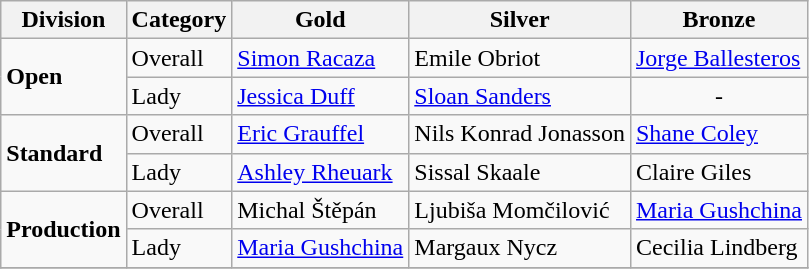<table class="wikitable sortable" style="text-align: left;">
<tr>
<th>Division</th>
<th>Category</th>
<th> Gold</th>
<th> Silver</th>
<th> Bronze</th>
</tr>
<tr>
<td rowspan="2"><strong>Open</strong></td>
<td>Overall</td>
<td> <a href='#'>Simon Racaza</a></td>
<td> Emile Obriot</td>
<td> <a href='#'>Jorge Ballesteros</a></td>
</tr>
<tr>
<td>Lady</td>
<td> <a href='#'>Jessica Duff</a></td>
<td> <a href='#'>Sloan Sanders</a></td>
<td style="text-align: center;">-</td>
</tr>
<tr>
<td rowspan="2"><strong>Standard</strong></td>
<td>Overall</td>
<td> <a href='#'>Eric Grauffel</a></td>
<td> Nils Konrad Jonasson</td>
<td> <a href='#'>Shane Coley</a></td>
</tr>
<tr>
<td>Lady</td>
<td> <a href='#'>Ashley Rheuark</a></td>
<td> Sissal Skaale</td>
<td> Claire Giles</td>
</tr>
<tr>
<td rowspan="2"><strong>Production</strong></td>
<td>Overall</td>
<td> Michal Štěpán</td>
<td> Ljubiša Momčilović</td>
<td> <a href='#'>Maria Gushchina</a></td>
</tr>
<tr>
<td>Lady</td>
<td> <a href='#'>Maria Gushchina</a></td>
<td> Margaux Nycz</td>
<td> Cecilia Lindberg</td>
</tr>
<tr>
</tr>
</table>
